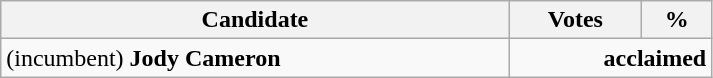<table style="width:475px;" class="wikitable">
<tr>
<th align="center">Candidate</th>
<th align="center">Votes</th>
<th align="center">%</th>
</tr>
<tr>
<td align="left">(incumbent) <strong>Jody Cameron</strong></td>
<td align="right" colspan="2"><strong>acclaimed</strong></td>
</tr>
</table>
